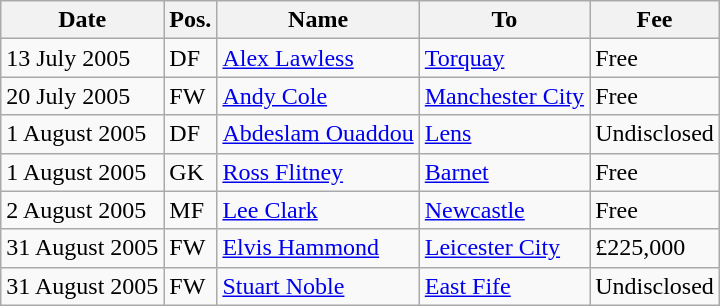<table class="wikitable">
<tr>
<th>Date</th>
<th>Pos.</th>
<th>Name</th>
<th>To</th>
<th>Fee</th>
</tr>
<tr>
<td>13 July 2005</td>
<td>DF</td>
<td> <a href='#'>Alex Lawless</a></td>
<td> <a href='#'>Torquay</a></td>
<td>Free</td>
</tr>
<tr>
<td>20 July 2005</td>
<td>FW</td>
<td> <a href='#'>Andy Cole</a></td>
<td> <a href='#'>Manchester City</a></td>
<td>Free</td>
</tr>
<tr>
<td>1 August 2005</td>
<td>DF</td>
<td> <a href='#'>Abdeslam Ouaddou</a></td>
<td> <a href='#'>Lens</a></td>
<td>Undisclosed</td>
</tr>
<tr>
<td>1 August 2005</td>
<td>GK</td>
<td> <a href='#'>Ross Flitney</a></td>
<td> <a href='#'>Barnet</a></td>
<td>Free</td>
</tr>
<tr>
<td>2 August 2005</td>
<td>MF</td>
<td> <a href='#'>Lee Clark</a></td>
<td> <a href='#'>Newcastle</a></td>
<td>Free</td>
</tr>
<tr>
<td>31 August 2005</td>
<td>FW</td>
<td> <a href='#'>Elvis Hammond</a></td>
<td> <a href='#'>Leicester City</a></td>
<td>£225,000</td>
</tr>
<tr>
<td>31 August 2005</td>
<td>FW</td>
<td> <a href='#'>Stuart Noble</a></td>
<td> <a href='#'>East Fife</a></td>
<td>Undisclosed</td>
</tr>
</table>
